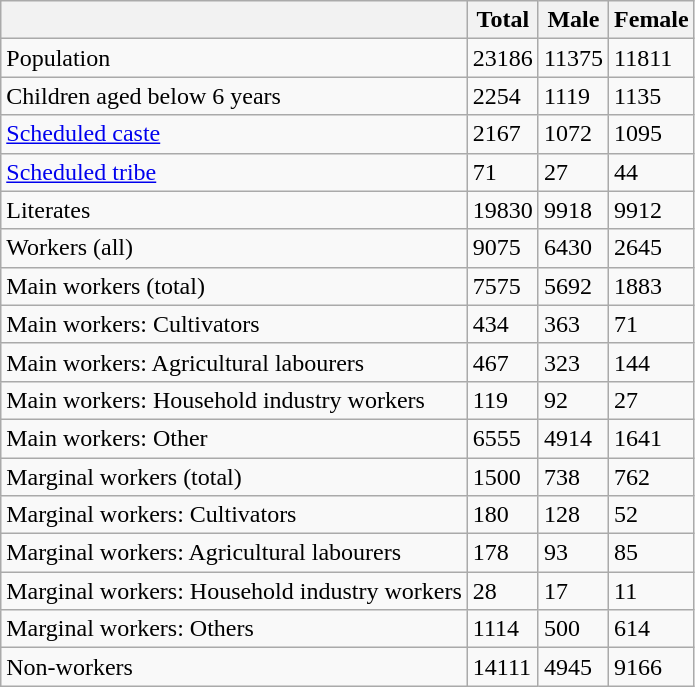<table class="wikitable sortable">
<tr>
<th></th>
<th>Total</th>
<th>Male</th>
<th>Female</th>
</tr>
<tr>
<td>Population</td>
<td>23186</td>
<td>11375</td>
<td>11811</td>
</tr>
<tr>
<td>Children aged below 6 years</td>
<td>2254</td>
<td>1119</td>
<td>1135</td>
</tr>
<tr>
<td><a href='#'>Scheduled caste</a></td>
<td>2167</td>
<td>1072</td>
<td>1095</td>
</tr>
<tr>
<td><a href='#'>Scheduled tribe</a></td>
<td>71</td>
<td>27</td>
<td>44</td>
</tr>
<tr>
<td>Literates</td>
<td>19830</td>
<td>9918</td>
<td>9912</td>
</tr>
<tr>
<td>Workers (all)</td>
<td>9075</td>
<td>6430</td>
<td>2645</td>
</tr>
<tr>
<td>Main workers (total)</td>
<td>7575</td>
<td>5692</td>
<td>1883</td>
</tr>
<tr>
<td>Main workers: Cultivators</td>
<td>434</td>
<td>363</td>
<td>71</td>
</tr>
<tr>
<td>Main workers: Agricultural labourers</td>
<td>467</td>
<td>323</td>
<td>144</td>
</tr>
<tr>
<td>Main workers: Household industry workers</td>
<td>119</td>
<td>92</td>
<td>27</td>
</tr>
<tr>
<td>Main workers: Other</td>
<td>6555</td>
<td>4914</td>
<td>1641</td>
</tr>
<tr>
<td>Marginal workers (total)</td>
<td>1500</td>
<td>738</td>
<td>762</td>
</tr>
<tr>
<td>Marginal workers: Cultivators</td>
<td>180</td>
<td>128</td>
<td>52</td>
</tr>
<tr>
<td>Marginal workers: Agricultural labourers</td>
<td>178</td>
<td>93</td>
<td>85</td>
</tr>
<tr>
<td>Marginal workers: Household industry workers</td>
<td>28</td>
<td>17</td>
<td>11</td>
</tr>
<tr>
<td>Marginal workers: Others</td>
<td>1114</td>
<td>500</td>
<td>614</td>
</tr>
<tr>
<td>Non-workers</td>
<td>14111</td>
<td>4945</td>
<td>9166</td>
</tr>
</table>
